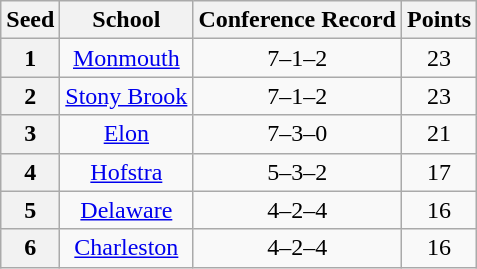<table class="wikitable" style="text-align:center">
<tr>
<th>Seed</th>
<th>School</th>
<th>Conference Record</th>
<th>Points</th>
</tr>
<tr>
<th>1</th>
<td><a href='#'>Monmouth</a></td>
<td>7–1–2</td>
<td>23</td>
</tr>
<tr>
<th>2</th>
<td><a href='#'>Stony Brook</a></td>
<td>7–1–2</td>
<td>23</td>
</tr>
<tr>
<th>3</th>
<td><a href='#'>Elon</a></td>
<td>7–3–0</td>
<td>21</td>
</tr>
<tr>
<th>4</th>
<td><a href='#'>Hofstra</a></td>
<td>5–3–2</td>
<td>17</td>
</tr>
<tr>
<th>5</th>
<td><a href='#'>Delaware</a></td>
<td>4–2–4</td>
<td>16</td>
</tr>
<tr>
<th>6</th>
<td><a href='#'>Charleston</a></td>
<td>4–2–4</td>
<td>16</td>
</tr>
</table>
